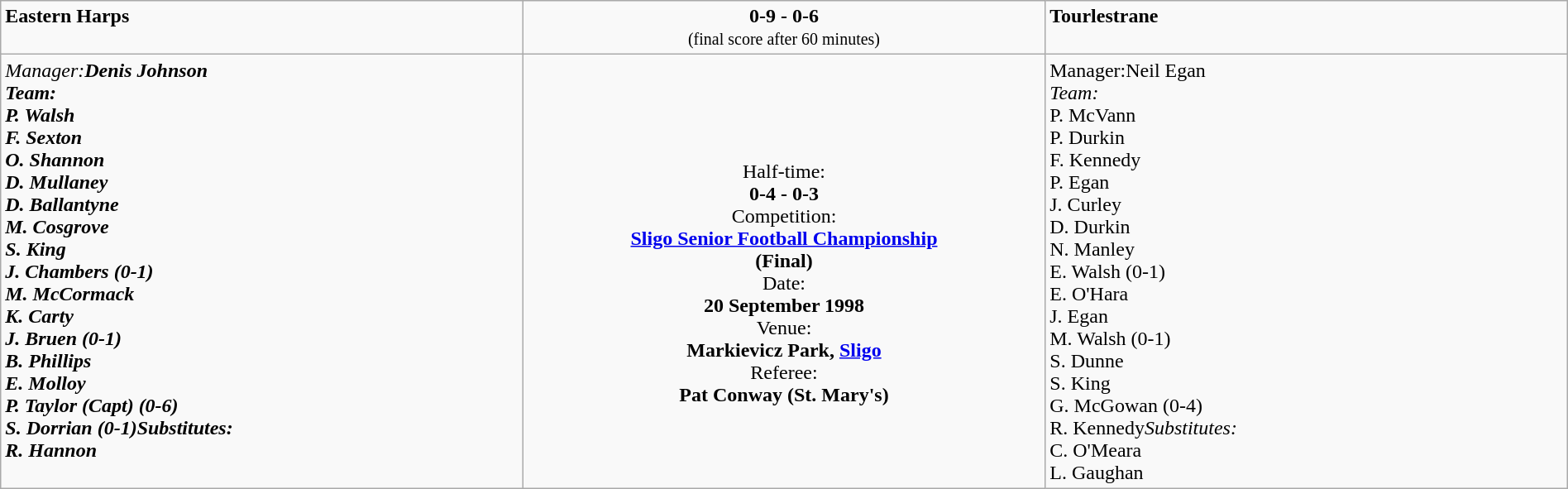<table border=0 class="wikitable" width=100%>
<tr>
<td width=33% valign=top><span><strong>Eastern Harps</strong></span><br><small></small></td>
<td width=33% valign=top align=center><span><strong>0-9 - 0-6</strong></span><br><small>(final score after 60 minutes)</small></td>
<td width=33% valign=top><span><strong>Tourlestrane</strong></span><br><small></small></td>
</tr>
<tr>
<td valign=top><em>Manager:<strong><em>Denis Johnson<strong><br></em>Team:<em>
<br>P. Walsh
<br>F. Sexton
<br>O. Shannon
<br>D. Mullaney
<br>D. Ballantyne
<br>M. Cosgrove
<br>S. King
<br>J. Chambers (0-1)
<br>M. McCormack
<br>K. Carty
<br>J. Bruen (0-1)
<br>B. Phillips
<br>E. Molloy
<br>P. Taylor (Capt) (0-6)
<br>S. Dorrian (0-1)</em>Substitutes:<em>
<br>R. Hannon</td>
<td valign=middle align=center><br></strong>Half-time:<strong><br>0-4 - 0-3<br></strong>Competition:<strong><br><a href='#'>Sligo Senior Football Championship</a><br>(Final)<br></strong>Date:<strong><br>20 September 1998<br></strong>Venue:<strong><br>Markievicz Park, <a href='#'>Sligo</a><br></strong>Referee:<strong><br>Pat Conway (St. Mary's)<br></td>
<td valign=top></em>Manager:</em></strong>Neil Egan</strong><br><em>Team:</em>
<br>P. McVann
<br>P. Durkin
<br>F. Kennedy
<br>P. Egan
<br>J. Curley
<br>D. Durkin
<br>N. Manley
<br>E. Walsh (0-1)
<br>E. O'Hara
<br>J. Egan
<br>M. Walsh (0-1)
<br>S. Dunne
<br>S. King
<br>G. McGowan (0-4)
<br>R. Kennedy<em>Substitutes:</em>
<br>C. O'Meara
<br>L. Gaughan</td>
</tr>
</table>
